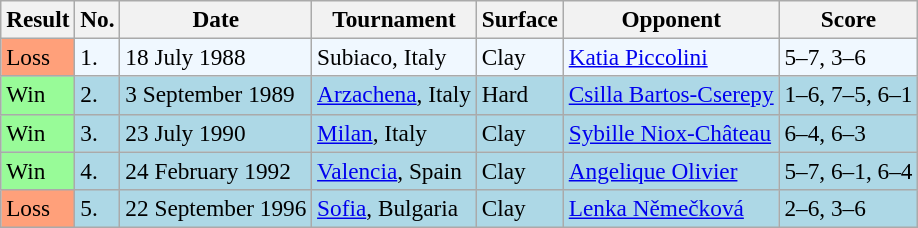<table class="sortable wikitable" style=font-size:97%>
<tr>
<th>Result</th>
<th>No.</th>
<th>Date</th>
<th>Tournament</th>
<th>Surface</th>
<th>Opponent</th>
<th>Score</th>
</tr>
<tr bgcolor=f0f8ff>
<td style="background:#ffa07a;">Loss</td>
<td>1.</td>
<td>18 July 1988</td>
<td>Subiaco, Italy</td>
<td>Clay</td>
<td> <a href='#'>Katia Piccolini</a></td>
<td>5–7, 3–6</td>
</tr>
<tr style="background:lightblue;">
<td style="background:#98fb98;">Win</td>
<td>2.</td>
<td>3 September 1989</td>
<td><a href='#'>Arzachena</a>, Italy</td>
<td>Hard</td>
<td> <a href='#'>Csilla Bartos-Cserepy</a></td>
<td>1–6, 7–5, 6–1</td>
</tr>
<tr bgcolor="lightblue">
<td style="background:#98fb98;">Win</td>
<td>3.</td>
<td>23 July 1990</td>
<td><a href='#'>Milan</a>, Italy</td>
<td>Clay</td>
<td> <a href='#'>Sybille Niox-Château</a></td>
<td>6–4, 6–3</td>
</tr>
<tr style="background:lightblue;">
<td style="background:#98fb98;">Win</td>
<td>4.</td>
<td>24 February 1992</td>
<td><a href='#'>Valencia</a>, Spain</td>
<td>Clay</td>
<td> <a href='#'>Angelique Olivier</a></td>
<td>5–7, 6–1, 6–4</td>
</tr>
<tr style="background:lightblue;">
<td style="background:#ffa07a;">Loss</td>
<td>5.</td>
<td>22 September 1996</td>
<td><a href='#'>Sofia</a>, Bulgaria</td>
<td>Clay</td>
<td> <a href='#'>Lenka Němečková</a></td>
<td>2–6, 3–6</td>
</tr>
</table>
